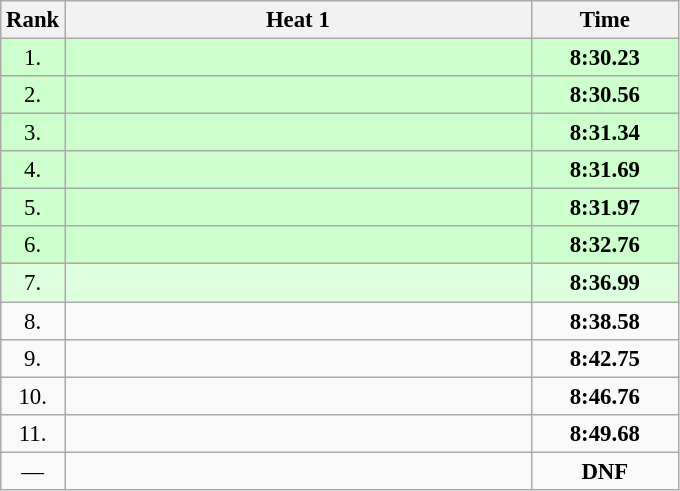<table class="wikitable" style="font-size:95%;">
<tr>
<th>Rank</th>
<th align="left" style="width: 20em">Heat 1</th>
<th style="width: 6em">Time</th>
</tr>
<tr style="background:#ccffcc;">
<td align="center">1.</td>
<td></td>
<td align="center"><strong>8:30.23</strong></td>
</tr>
<tr style="background:#ccffcc;">
<td align="center">2.</td>
<td></td>
<td align="center"><strong>8:30.56</strong></td>
</tr>
<tr style="background:#ccffcc;">
<td align="center">3.</td>
<td></td>
<td align="center"><strong>8:31.34</strong></td>
</tr>
<tr style="background:#ccffcc;">
<td align="center">4.</td>
<td></td>
<td align="center"><strong>8:31.69</strong></td>
</tr>
<tr style="background:#ccffcc;">
<td align="center">5.</td>
<td></td>
<td align="center"><strong>8:31.97</strong></td>
</tr>
<tr style="background:#ccffcc;">
<td align="center">6.</td>
<td></td>
<td align="center"><strong>8:32.76</strong></td>
</tr>
<tr style="background:#ddffdd;">
<td align="center">7.</td>
<td></td>
<td align="center"><strong>8:36.99</strong></td>
</tr>
<tr>
<td align="center">8.</td>
<td></td>
<td align="center"><strong>8:38.58   </strong></td>
</tr>
<tr>
<td align="center">9.</td>
<td></td>
<td align="center"><strong>8:42.75   </strong></td>
</tr>
<tr>
<td align="center">10.</td>
<td></td>
<td align="center"><strong>8:46.76   </strong></td>
</tr>
<tr>
<td align="center">11.</td>
<td></td>
<td align="center"><strong>8:49.68   </strong></td>
</tr>
<tr>
<td align="center">—</td>
<td></td>
<td align="center"><strong>DNF  </strong></td>
</tr>
</table>
